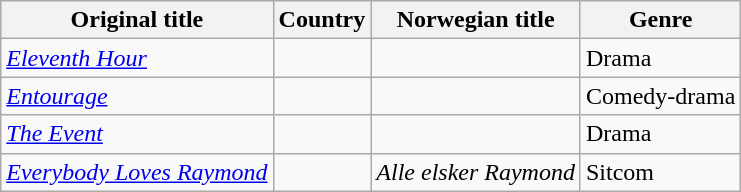<table class="wikitable">
<tr>
<th>Original title</th>
<th>Country</th>
<th>Norwegian title</th>
<th>Genre</th>
</tr>
<tr>
<td><em><a href='#'>Eleventh Hour</a></em></td>
<td></td>
<td></td>
<td>Drama</td>
</tr>
<tr>
<td><em><a href='#'>Entourage</a></em></td>
<td></td>
<td></td>
<td>Comedy-drama</td>
</tr>
<tr>
<td><em><a href='#'>The Event</a></em></td>
<td></td>
<td></td>
<td>Drama</td>
</tr>
<tr>
<td><em><a href='#'>Everybody Loves Raymond</a></em></td>
<td></td>
<td><em>Alle elsker Raymond</em></td>
<td>Sitcom</td>
</tr>
</table>
